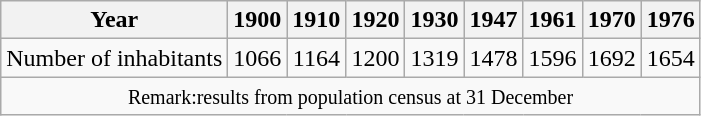<table class="wikitable">
<tr>
<th>Year</th>
<th>1900</th>
<th>1910</th>
<th>1920</th>
<th>1930</th>
<th>1947</th>
<th>1961</th>
<th>1970</th>
<th>1976</th>
</tr>
<tr>
<td>Number of inhabitants</td>
<td align="center">1066</td>
<td align="center">1164</td>
<td align="center">1200</td>
<td align="center">1319</td>
<td align="center">1478</td>
<td align="center">1596</td>
<td align="center">1692</td>
<td align="center">1654</td>
</tr>
<tr>
<td colspan=10 align="center"><small>Remark:results from population census at 31 December</small></td>
</tr>
</table>
